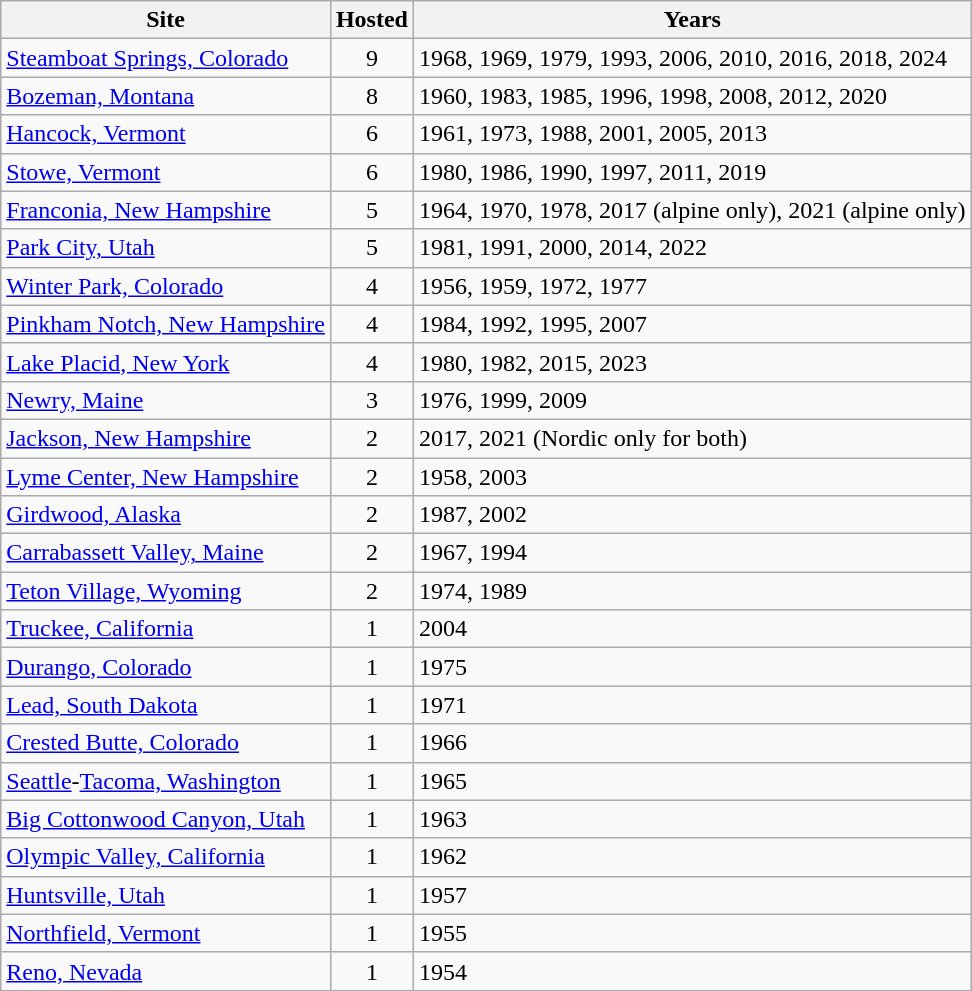<table class="wikitable sortable" style="text-align:center">
<tr>
<th>Site</th>
<th>Hosted</th>
<th>Years</th>
</tr>
<tr>
<td align="left"> <a href='#'>Steamboat Springs, Colorado</a></td>
<td>9</td>
<td align=left>1968, 1969, 1979, 1993, 2006, 2010, 2016, 2018, 2024</td>
</tr>
<tr>
<td align="left"> <a href='#'>Bozeman, Montana</a></td>
<td>8</td>
<td align=left>1960, 1983, 1985, 1996, 1998, 2008, 2012, 2020</td>
</tr>
<tr>
<td align="left"> <a href='#'>Hancock, Vermont</a></td>
<td>6</td>
<td align=left>1961, 1973, 1988, 2001, 2005, 2013</td>
</tr>
<tr>
<td align="left"> <a href='#'>Stowe, Vermont</a></td>
<td>6</td>
<td align=left>1980, 1986, 1990, 1997, 2011, 2019</td>
</tr>
<tr>
<td align="left"> <a href='#'>Franconia, New Hampshire</a></td>
<td>5</td>
<td align=left>1964, 1970, 1978, 2017 (alpine only), 2021 (alpine only)</td>
</tr>
<tr>
<td align="left"> <a href='#'>Park City, Utah</a></td>
<td>5</td>
<td align=left>1981, 1991, 2000, 2014, 2022</td>
</tr>
<tr>
<td align="left"> <a href='#'>Winter Park, Colorado</a></td>
<td>4</td>
<td align=left>1956, 1959, 1972, 1977</td>
</tr>
<tr>
<td align="left"> <a href='#'>Pinkham Notch, New Hampshire</a></td>
<td>4</td>
<td align=left>1984, 1992, 1995, 2007</td>
</tr>
<tr>
<td align="left"> <a href='#'>Lake Placid, New York</a></td>
<td>4</td>
<td align=left>1980, 1982, 2015, 2023</td>
</tr>
<tr>
<td align="left"> <a href='#'>Newry, Maine</a></td>
<td>3</td>
<td align=left>1976, 1999, 2009</td>
</tr>
<tr>
<td align="left"> <a href='#'>Jackson, New Hampshire</a></td>
<td>2</td>
<td align=left>2017, 2021 (Nordic only for both)</td>
</tr>
<tr>
<td align="left"> <a href='#'>Lyme Center, New Hampshire</a></td>
<td>2</td>
<td align=left>1958, 2003</td>
</tr>
<tr>
<td align="left"> <a href='#'>Girdwood, Alaska</a></td>
<td>2</td>
<td align=left>1987, 2002</td>
</tr>
<tr>
<td align="left"> <a href='#'>Carrabassett Valley, Maine</a></td>
<td>2</td>
<td align=left>1967, 1994</td>
</tr>
<tr>
<td align="left"> <a href='#'>Teton Village, Wyoming</a></td>
<td>2</td>
<td align=left>1974, 1989</td>
</tr>
<tr>
<td align="left"> <a href='#'>Truckee, California</a></td>
<td>1</td>
<td align=left>2004</td>
</tr>
<tr>
<td align="left"> <a href='#'>Durango, Colorado</a></td>
<td>1</td>
<td align=left>1975</td>
</tr>
<tr>
<td align="left"> <a href='#'>Lead, South Dakota</a></td>
<td>1</td>
<td align=left>1971</td>
</tr>
<tr>
<td align="left"> <a href='#'>Crested Butte, Colorado</a></td>
<td>1</td>
<td align=left>1966</td>
</tr>
<tr>
<td align="left"> <a href='#'>Seattle</a>-<a href='#'>Tacoma, Washington</a></td>
<td>1</td>
<td align=left>1965</td>
</tr>
<tr>
<td align="left"> <a href='#'>Big Cottonwood Canyon, Utah</a></td>
<td>1</td>
<td align=left>1963</td>
</tr>
<tr>
<td align="left"> <a href='#'>Olympic Valley, California</a></td>
<td>1</td>
<td align=left>1962</td>
</tr>
<tr>
<td align="left"> <a href='#'>Huntsville, Utah</a></td>
<td>1</td>
<td align=left>1957</td>
</tr>
<tr>
<td align="left"> <a href='#'>Northfield, Vermont</a></td>
<td>1</td>
<td align=left>1955</td>
</tr>
<tr>
<td align="left"> <a href='#'>Reno, Nevada</a></td>
<td>1</td>
<td align=left>1954</td>
</tr>
</table>
